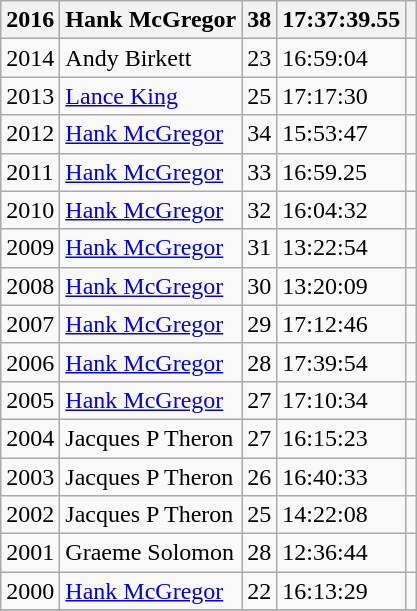<table class="wikitable">
<tr>
<th>2016</th>
<th>Hank McGregor</th>
<th>38</th>
<th>17:37:39.55</th>
<th></th>
</tr>
<tr 2015   Hank McGregor>
<td>2014</td>
<td>Andy Birkett</td>
<td>23</td>
<td>16:59:04</td>
<td></td>
</tr>
<tr>
<td>2013</td>
<td><a href='#'>Lance King</a></td>
<td>25</td>
<td>17:17:30</td>
<td></td>
</tr>
<tr>
<td>2012</td>
<td><a href='#'>Hank McGregor</a></td>
<td>34</td>
<td>15:53:47</td>
<td></td>
</tr>
<tr>
<td>2011</td>
<td><a href='#'>Hank McGregor</a></td>
<td>33</td>
<td>16:59.25</td>
<td></td>
</tr>
<tr>
<td>2010</td>
<td><a href='#'>Hank McGregor</a></td>
<td>32</td>
<td>16:04:32</td>
<td></td>
</tr>
<tr>
<td>2009</td>
<td><a href='#'>Hank McGregor</a></td>
<td>31</td>
<td>13:22:54</td>
<td></td>
</tr>
<tr>
<td>2008</td>
<td><a href='#'>Hank McGregor</a></td>
<td>30</td>
<td>13:20:09</td>
<td></td>
</tr>
<tr>
<td>2007</td>
<td><a href='#'>Hank McGregor</a></td>
<td>29</td>
<td>17:12:46</td>
<td></td>
</tr>
<tr>
<td>2006</td>
<td><a href='#'>Hank McGregor</a></td>
<td>28</td>
<td>17:39:54</td>
<td></td>
</tr>
<tr>
<td>2005</td>
<td><a href='#'>Hank McGregor</a></td>
<td>27</td>
<td>17:10:34</td>
<td></td>
</tr>
<tr>
<td>2004</td>
<td>Jacques P Theron</td>
<td>27</td>
<td>16:15:23</td>
<td></td>
</tr>
<tr>
<td>2003</td>
<td>Jacques P Theron</td>
<td>26</td>
<td>16:40:33</td>
<td></td>
</tr>
<tr>
<td>2002</td>
<td>Jacques P Theron</td>
<td>25</td>
<td>14:22:08</td>
<td></td>
</tr>
<tr>
<td>2001</td>
<td>Graeme Solomon</td>
<td>28</td>
<td>12:36:44</td>
<td></td>
</tr>
<tr>
<td>2000</td>
<td><a href='#'>Hank McGregor</a></td>
<td>22</td>
<td>16:13:29</td>
<td></td>
</tr>
<tr>
</tr>
</table>
